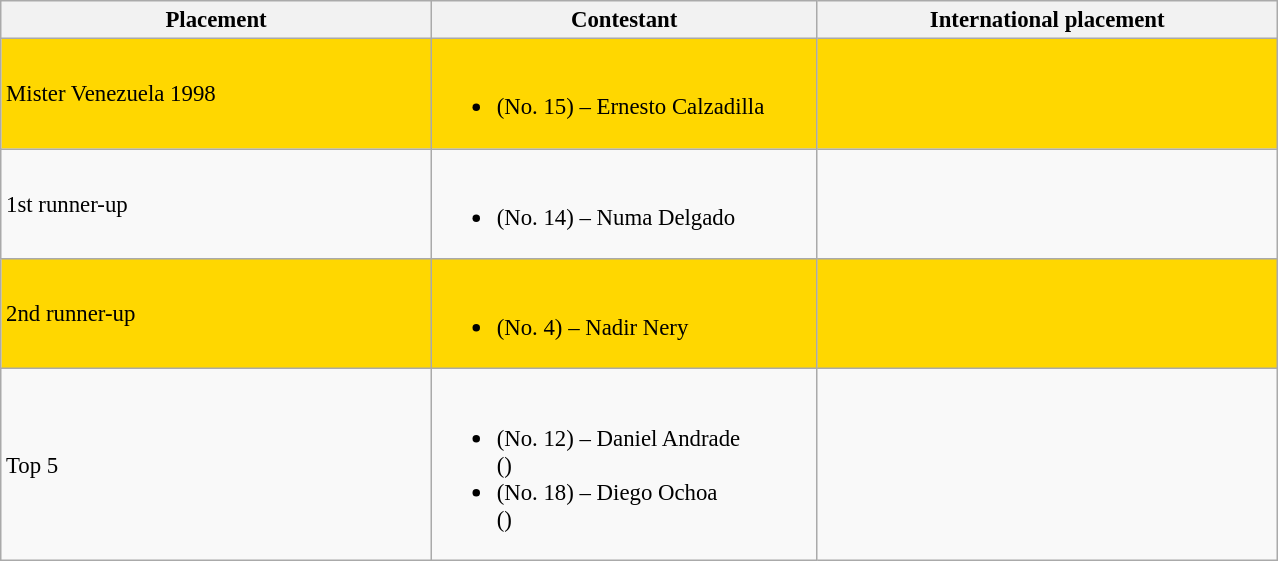<table class="wikitable sortable" style="font-size: 95%;">
<tr>
<th width="280">Placement</th>
<th width="250">Contestant</th>
<th width="300">International placement</th>
</tr>
<tr style="background:gold;">
<td>Mister Venezuela 1998</td>
<td><br><ul><li> (No. 15) – Ernesto Calzadilla</li></ul></td>
<td></td>
</tr>
<tr>
<td>1st runner-up</td>
<td><br><ul><li> (No. 14) – Numa Delgado</li></ul></td>
<td></td>
</tr>
<tr style="background:gold;">
<td>2nd runner-up</td>
<td><br><ul><li> (No. 4) – Nadir Nery</li></ul></td>
<td></td>
</tr>
<tr>
<td>Top 5</td>
<td><br><ul><li> (No. 12) – Daniel Andrade<br>()</li><li> (No. 18) – Diego Ochoa<br>()</li></ul></td>
<td></td>
</tr>
</table>
